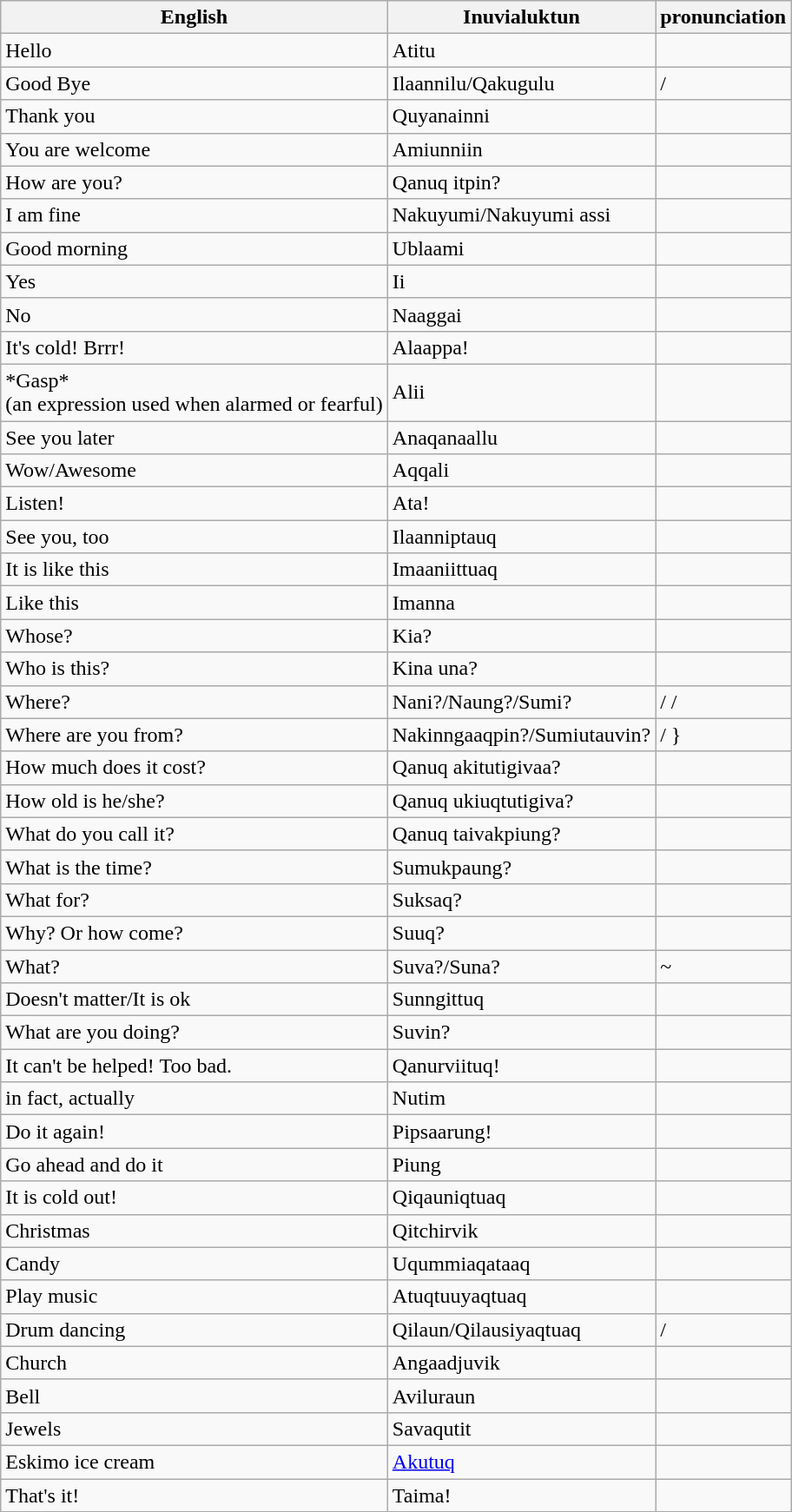<table class="wikitable">
<tr>
<th>English</th>
<th>Inuvialuktun</th>
<th>pronunciation</th>
</tr>
<tr>
<td>Hello</td>
<td>Atitu</td>
<td></td>
</tr>
<tr>
<td>Good Bye</td>
<td>Ilaannilu/Qakugulu</td>
<td> / </td>
</tr>
<tr>
<td>Thank you</td>
<td>Quyanainni</td>
<td></td>
</tr>
<tr>
<td>You are welcome</td>
<td>Amiunniin</td>
<td></td>
</tr>
<tr>
<td>How are you?</td>
<td>Qanuq itpin?</td>
<td></td>
</tr>
<tr>
<td>I am fine</td>
<td>Nakuyumi/Nakuyumi assi</td>
<td></td>
</tr>
<tr>
<td>Good morning</td>
<td>Ublaami</td>
<td></td>
</tr>
<tr>
<td>Yes</td>
<td>Ii</td>
<td></td>
</tr>
<tr>
<td>No</td>
<td>Naaggai</td>
<td></td>
</tr>
<tr>
<td>It's cold! Brrr!</td>
<td>Alaappa!</td>
<td></td>
</tr>
<tr>
<td>*Gasp*<br>(an expression used when alarmed or fearful)</td>
<td>Alii</td>
<td></td>
</tr>
<tr>
<td>See you later</td>
<td>Anaqanaallu</td>
<td></td>
</tr>
<tr>
<td>Wow/Awesome</td>
<td>Aqqali</td>
<td></td>
</tr>
<tr>
<td>Listen!</td>
<td>Ata!</td>
<td></td>
</tr>
<tr>
<td>See you, too</td>
<td>Ilaanniptauq</td>
<td></td>
</tr>
<tr>
<td>It is like this</td>
<td>Imaaniittuaq</td>
<td></td>
</tr>
<tr>
<td>Like this</td>
<td>Imanna</td>
<td></td>
</tr>
<tr>
<td>Whose?</td>
<td>Kia?</td>
<td></td>
</tr>
<tr>
<td>Who is this?</td>
<td>Kina una?</td>
<td></td>
</tr>
<tr>
<td>Where?</td>
<td>Nani?/Naung?/Sumi?</td>
<td> /  / </td>
</tr>
<tr>
<td>Where are you from?</td>
<td>Nakinngaaqpin?/Sumiutauvin?</td>
<td> / }</td>
</tr>
<tr>
<td>How much does it cost?</td>
<td>Qanuq akitutigivaa?</td>
<td></td>
</tr>
<tr>
<td>How old is he/she?</td>
<td>Qanuq ukiuqtutigiva?</td>
<td></td>
</tr>
<tr>
<td>What do you call it?</td>
<td>Qanuq taivakpiung?</td>
<td></td>
</tr>
<tr>
<td>What is the time?</td>
<td>Sumukpaung?</td>
<td></td>
</tr>
<tr>
<td>What for?</td>
<td>Suksaq?</td>
<td></td>
</tr>
<tr>
<td>Why? Or how come?</td>
<td>Suuq?</td>
<td></td>
</tr>
<tr>
<td>What?</td>
<td>Suva?/Suna?</td>
<td>~</td>
</tr>
<tr>
<td>Doesn't matter/It is ok</td>
<td>Sunngittuq</td>
<td></td>
</tr>
<tr>
<td>What are you doing?</td>
<td>Suvin?</td>
<td></td>
</tr>
<tr>
<td>It can't be helped! Too bad.</td>
<td>Qanurviituq!</td>
<td></td>
</tr>
<tr>
<td>in fact, actually</td>
<td>Nutim</td>
<td></td>
</tr>
<tr>
<td>Do it again!</td>
<td>Pipsaarung!</td>
<td></td>
</tr>
<tr>
<td>Go ahead and do it</td>
<td>Piung</td>
<td></td>
</tr>
<tr>
<td>It is cold out!</td>
<td>Qiqauniqtuaq</td>
<td></td>
</tr>
<tr>
<td>Christmas</td>
<td>Qitchirvik</td>
<td></td>
</tr>
<tr>
<td>Candy</td>
<td>Uqummiaqataaq</td>
<td></td>
</tr>
<tr>
<td>Play music</td>
<td>Atuqtuuyaqtuaq</td>
<td></td>
</tr>
<tr>
<td>Drum dancing</td>
<td>Qilaun/Qilausiyaqtuaq</td>
<td> / </td>
</tr>
<tr>
<td>Church</td>
<td>Angaadjuvik</td>
<td></td>
</tr>
<tr>
<td>Bell</td>
<td>Aviluraun</td>
<td></td>
</tr>
<tr>
<td>Jewels</td>
<td>Savaqutit</td>
<td></td>
</tr>
<tr>
<td>Eskimo ice cream</td>
<td><a href='#'>Akutuq</a></td>
<td></td>
</tr>
<tr>
<td>That's it!</td>
<td>Taima!</td>
<td></td>
</tr>
</table>
